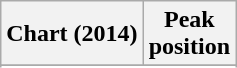<table class="wikitable">
<tr>
<th>Chart (2014)</th>
<th>Peak<br>position</th>
</tr>
<tr>
</tr>
<tr>
</tr>
</table>
